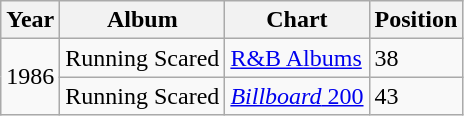<table class="wikitable">
<tr>
<th>Year</th>
<th>Album</th>
<th>Chart</th>
<th>Position</th>
</tr>
<tr>
<td rowspan=2>1986</td>
<td>Running Scared</td>
<td><a href='#'>R&B Albums</a></td>
<td>38</td>
</tr>
<tr>
<td>Running Scared</td>
<td><a href='#'><em>Billboard</em> 200</a></td>
<td>43</td>
</tr>
</table>
